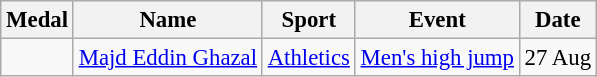<table class="wikitable sortable"  style="font-size:95%">
<tr>
<th>Medal</th>
<th>Name</th>
<th>Sport</th>
<th>Event</th>
<th>Date</th>
</tr>
<tr>
<td></td>
<td><a href='#'>Majd Eddin Ghazal</a></td>
<td><a href='#'>Athletics</a></td>
<td><a href='#'>Men's high jump</a></td>
<td>27 Aug</td>
</tr>
</table>
